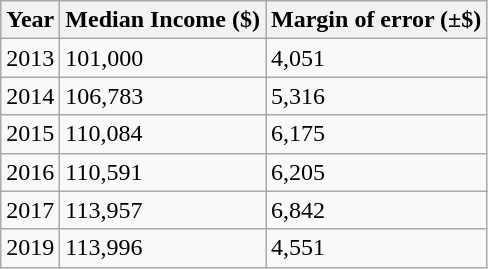<table class="wikitable">
<tr>
<th>Year</th>
<th>Median Income ($)</th>
<th>Margin of error (±$)</th>
</tr>
<tr>
<td>2013</td>
<td>101,000</td>
<td>4,051</td>
</tr>
<tr>
<td>2014</td>
<td>106,783</td>
<td>5,316</td>
</tr>
<tr>
<td>2015</td>
<td>110,084</td>
<td>6,175</td>
</tr>
<tr>
<td>2016</td>
<td>110,591</td>
<td>6,205</td>
</tr>
<tr>
<td>2017</td>
<td>113,957</td>
<td>6,842</td>
</tr>
<tr>
<td>2019</td>
<td>113,996</td>
<td>4,551</td>
</tr>
</table>
